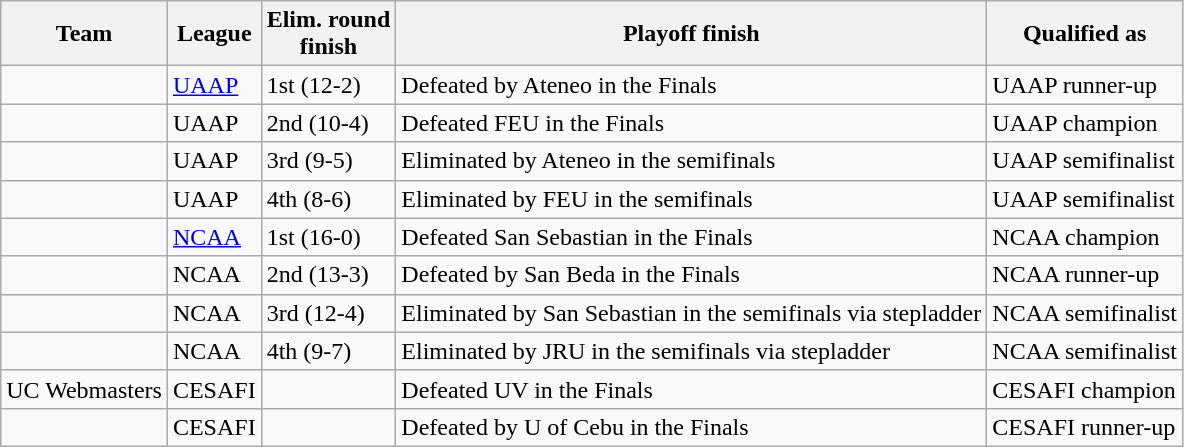<table class=wikitable>
<tr>
<th>Team</th>
<th>League</th>
<th>Elim. round<br>finish</th>
<th>Playoff finish</th>
<th>Qualified as</th>
</tr>
<tr>
<td></td>
<td><a href='#'>UAAP</a></td>
<td>1st (12-2)</td>
<td>Defeated by Ateneo in the Finals</td>
<td>UAAP runner-up</td>
</tr>
<tr>
<td></td>
<td>UAAP</td>
<td>2nd (10-4)</td>
<td>Defeated FEU in the Finals</td>
<td>UAAP champion</td>
</tr>
<tr>
<td></td>
<td>UAAP</td>
<td>3rd (9-5)</td>
<td>Eliminated by Ateneo in the semifinals</td>
<td>UAAP semifinalist</td>
</tr>
<tr>
<td></td>
<td>UAAP</td>
<td>4th (8-6)</td>
<td>Eliminated by FEU in the semifinals</td>
<td>UAAP semifinalist</td>
</tr>
<tr>
<td></td>
<td><a href='#'>NCAA</a></td>
<td>1st (16-0)</td>
<td>Defeated San Sebastian in the Finals</td>
<td>NCAA champion</td>
</tr>
<tr>
<td></td>
<td>NCAA</td>
<td>2nd (13-3)</td>
<td>Defeated by San Beda in the Finals</td>
<td>NCAA runner-up</td>
</tr>
<tr>
<td></td>
<td>NCAA</td>
<td>3rd (12-4)</td>
<td>Eliminated by San Sebastian in the semifinals via stepladder</td>
<td>NCAA semifinalist</td>
</tr>
<tr>
<td></td>
<td>NCAA</td>
<td>4th (9-7)</td>
<td>Eliminated by JRU in the semifinals via stepladder</td>
<td>NCAA semifinalist</td>
</tr>
<tr>
<td> UC Webmasters</td>
<td>CESAFI</td>
<td></td>
<td>Defeated UV in the Finals</td>
<td>CESAFI champion</td>
</tr>
<tr>
<td></td>
<td>CESAFI</td>
<td></td>
<td>Defeated by U of Cebu in the Finals</td>
<td>CESAFI runner-up</td>
</tr>
</table>
